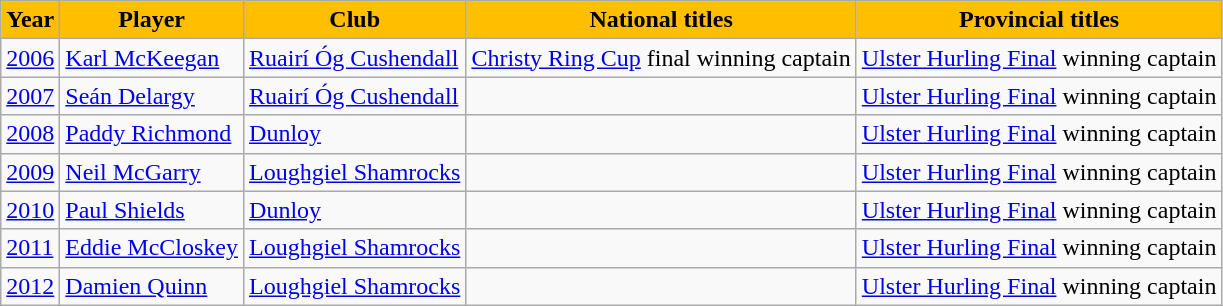<table class="wikitable">
<tr style="text-align:center;background:#FFBF00;color:black">
<td><strong>Year</strong></td>
<td><strong>Player</strong></td>
<td><strong>Club</strong></td>
<td><strong>National titles</strong></td>
<td><strong>Provincial titles</strong></td>
</tr>
<tr>
<td><a href='#'>2006</a></td>
<td style="text-align:left;"><a href='#'>Karl McKeegan</a></td>
<td style="text-align:left;"><a href='#'>Ruairí Óg Cushendall</a></td>
<td><a href='#'>Christy Ring Cup</a> final winning captain</td>
<td><a href='#'>Ulster Hurling Final</a> winning captain</td>
</tr>
<tr>
<td><a href='#'>2007</a></td>
<td style="text-align:left;"><a href='#'>Seán Delargy</a></td>
<td style="text-align:left;"><a href='#'>Ruairí Óg Cushendall</a></td>
<td></td>
<td><a href='#'>Ulster Hurling Final</a> winning captain</td>
</tr>
<tr>
<td><a href='#'>2008</a></td>
<td style="text-align:left;"><a href='#'>Paddy Richmond</a></td>
<td style="text-align:left;"><a href='#'>Dunloy</a></td>
<td></td>
<td><a href='#'>Ulster Hurling Final</a> winning captain</td>
</tr>
<tr>
<td><a href='#'>2009</a></td>
<td style="text-align:left;"><a href='#'>Neil McGarry</a></td>
<td style="text-align:left;"><a href='#'>Loughgiel Shamrocks</a></td>
<td></td>
<td><a href='#'>Ulster Hurling Final</a> winning captain</td>
</tr>
<tr>
<td><a href='#'>2010</a></td>
<td style="text-align:left;"><a href='#'>Paul Shields</a></td>
<td style="text-align:left;"><a href='#'>Dunloy</a></td>
<td></td>
<td><a href='#'>Ulster Hurling Final</a> winning captain</td>
</tr>
<tr>
<td><a href='#'>2011</a></td>
<td style="text-align:left;"><a href='#'>Eddie McCloskey</a></td>
<td style="text-align:left;"><a href='#'>Loughgiel Shamrocks</a></td>
<td></td>
<td><a href='#'>Ulster Hurling Final</a> winning captain</td>
</tr>
<tr>
<td><a href='#'>2012</a></td>
<td style="text-align:left;"><a href='#'>Damien Quinn</a></td>
<td style="text-align:left;"><a href='#'>Loughgiel Shamrocks</a></td>
<td></td>
<td><a href='#'>Ulster Hurling Final</a> winning captain</td>
</tr>
</table>
